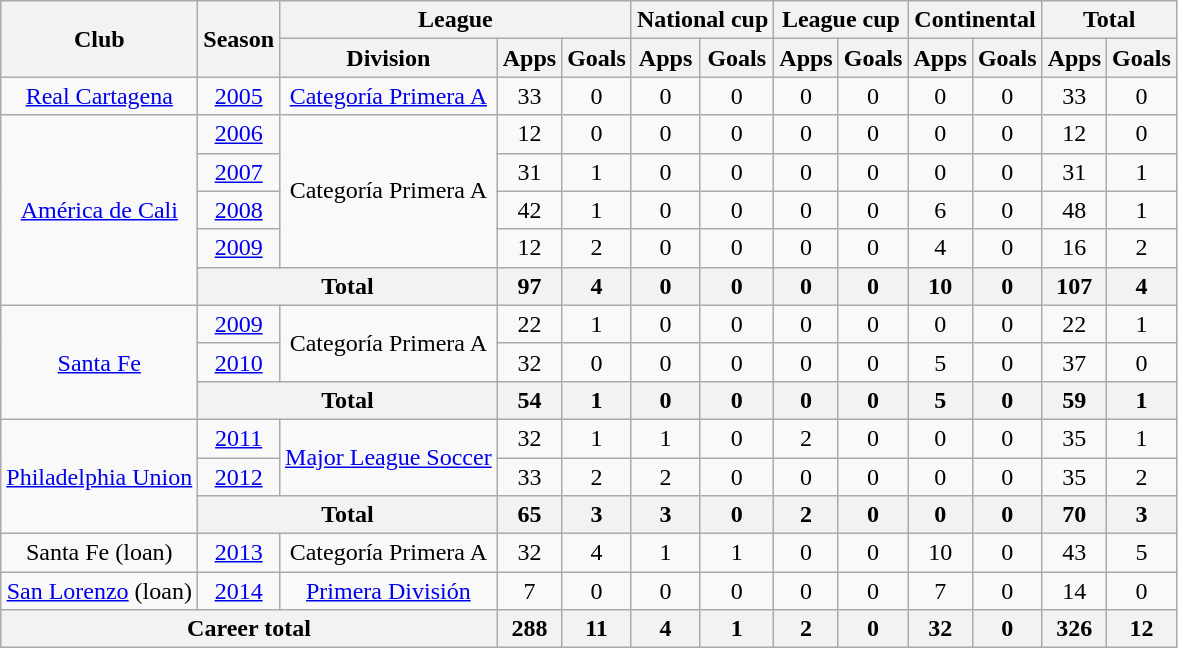<table class="wikitable" style="text-align:center">
<tr>
<th rowspan="2">Club</th>
<th rowspan="2">Season</th>
<th colspan="3">League</th>
<th colspan="2">National cup</th>
<th colspan="2">League cup</th>
<th colspan="2">Continental</th>
<th colspan="2">Total</th>
</tr>
<tr>
<th>Division</th>
<th>Apps</th>
<th>Goals</th>
<th>Apps</th>
<th>Goals</th>
<th>Apps</th>
<th>Goals</th>
<th>Apps</th>
<th>Goals</th>
<th>Apps</th>
<th>Goals</th>
</tr>
<tr>
<td><a href='#'>Real Cartagena</a></td>
<td><a href='#'>2005</a></td>
<td><a href='#'>Categoría Primera A</a></td>
<td>33</td>
<td>0</td>
<td>0</td>
<td>0</td>
<td>0</td>
<td>0</td>
<td>0</td>
<td>0</td>
<td>33</td>
<td>0</td>
</tr>
<tr>
<td rowspan="5"><a href='#'>América de Cali</a></td>
<td><a href='#'>2006</a></td>
<td rowspan="4">Categoría Primera A</td>
<td>12</td>
<td>0</td>
<td>0</td>
<td>0</td>
<td>0</td>
<td>0</td>
<td>0</td>
<td>0</td>
<td>12</td>
<td>0</td>
</tr>
<tr>
<td><a href='#'>2007</a></td>
<td>31</td>
<td>1</td>
<td>0</td>
<td>0</td>
<td>0</td>
<td>0</td>
<td>0</td>
<td>0</td>
<td>31</td>
<td>1</td>
</tr>
<tr>
<td><a href='#'>2008</a></td>
<td>42</td>
<td>1</td>
<td>0</td>
<td>0</td>
<td>0</td>
<td>0</td>
<td>6</td>
<td>0</td>
<td>48</td>
<td>1</td>
</tr>
<tr>
<td><a href='#'>2009</a></td>
<td>12</td>
<td>2</td>
<td>0</td>
<td>0</td>
<td>0</td>
<td>0</td>
<td>4</td>
<td>0</td>
<td>16</td>
<td>2</td>
</tr>
<tr>
<th colspan="2">Total</th>
<th>97</th>
<th>4</th>
<th>0</th>
<th>0</th>
<th>0</th>
<th>0</th>
<th>10</th>
<th>0</th>
<th>107</th>
<th>4</th>
</tr>
<tr>
<td rowspan="3"><a href='#'>Santa Fe</a></td>
<td><a href='#'>2009</a></td>
<td rowspan="2">Categoría Primera A</td>
<td>22</td>
<td>1</td>
<td>0</td>
<td>0</td>
<td>0</td>
<td>0</td>
<td>0</td>
<td>0</td>
<td>22</td>
<td>1</td>
</tr>
<tr>
<td><a href='#'>2010</a></td>
<td>32</td>
<td>0</td>
<td>0</td>
<td>0</td>
<td>0</td>
<td>0</td>
<td>5</td>
<td>0</td>
<td>37</td>
<td>0</td>
</tr>
<tr>
<th colspan="2">Total</th>
<th>54</th>
<th>1</th>
<th>0</th>
<th>0</th>
<th>0</th>
<th>0</th>
<th>5</th>
<th>0</th>
<th>59</th>
<th>1</th>
</tr>
<tr>
<td rowspan="3"><a href='#'>Philadelphia Union</a></td>
<td><a href='#'>2011</a></td>
<td rowspan="2"><a href='#'>Major League Soccer</a></td>
<td>32</td>
<td>1</td>
<td>1</td>
<td>0</td>
<td>2</td>
<td>0</td>
<td>0</td>
<td>0</td>
<td>35</td>
<td>1</td>
</tr>
<tr>
<td><a href='#'>2012</a></td>
<td>33</td>
<td>2</td>
<td>2</td>
<td>0</td>
<td>0</td>
<td>0</td>
<td>0</td>
<td>0</td>
<td>35</td>
<td>2</td>
</tr>
<tr>
<th colspan="2">Total</th>
<th>65</th>
<th>3</th>
<th>3</th>
<th>0</th>
<th>2</th>
<th>0</th>
<th>0</th>
<th>0</th>
<th>70</th>
<th>3</th>
</tr>
<tr>
<td>Santa Fe (loan)</td>
<td><a href='#'>2013</a></td>
<td>Categoría Primera A</td>
<td>32</td>
<td>4</td>
<td>1</td>
<td>1</td>
<td>0</td>
<td>0</td>
<td>10</td>
<td>0</td>
<td>43</td>
<td>5</td>
</tr>
<tr>
<td><a href='#'>San Lorenzo</a> (loan)</td>
<td><a href='#'>2014</a></td>
<td><a href='#'>Primera División</a></td>
<td>7</td>
<td>0</td>
<td>0</td>
<td>0</td>
<td>0</td>
<td>0</td>
<td>7</td>
<td>0</td>
<td>14</td>
<td>0</td>
</tr>
<tr>
<th colspan="3">Career total</th>
<th>288</th>
<th>11</th>
<th>4</th>
<th>1</th>
<th>2</th>
<th>0</th>
<th>32</th>
<th>0</th>
<th>326</th>
<th>12</th>
</tr>
</table>
